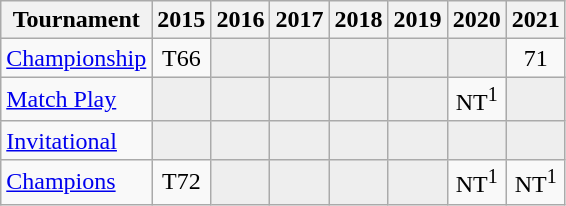<table class="wikitable" style="text-align:center;">
<tr>
<th>Tournament</th>
<th>2015</th>
<th>2016</th>
<th>2017</th>
<th>2018</th>
<th>2019</th>
<th>2020</th>
<th>2021</th>
</tr>
<tr>
<td align="left"><a href='#'>Championship</a></td>
<td>T66</td>
<td style="background:#eeeeee;"></td>
<td style="background:#eeeeee;"></td>
<td style="background:#eeeeee;"></td>
<td style="background:#eeeeee;"></td>
<td style="background:#eeeeee;"></td>
<td>71</td>
</tr>
<tr>
<td align="left"><a href='#'>Match Play</a></td>
<td style="background:#eeeeee;"></td>
<td style="background:#eeeeee;"></td>
<td style="background:#eeeeee;"></td>
<td style="background:#eeeeee;"></td>
<td style="background:#eeeeee;"></td>
<td>NT<sup>1</sup></td>
<td style="background:#eeeeee;"></td>
</tr>
<tr>
<td align="left"><a href='#'>Invitational</a></td>
<td style="background:#eeeeee;"></td>
<td style="background:#eeeeee;"></td>
<td style="background:#eeeeee;"></td>
<td style="background:#eeeeee;"></td>
<td style="background:#eeeeee;"></td>
<td style="background:#eeeeee;"></td>
<td style="background:#eeeeee;"></td>
</tr>
<tr>
<td align="left"><a href='#'>Champions</a></td>
<td>T72</td>
<td style="background:#eeeeee;"></td>
<td style="background:#eeeeee;"></td>
<td style="background:#eeeeee;"></td>
<td style="background:#eeeeee;"></td>
<td>NT<sup>1</sup></td>
<td>NT<sup>1</sup></td>
</tr>
</table>
